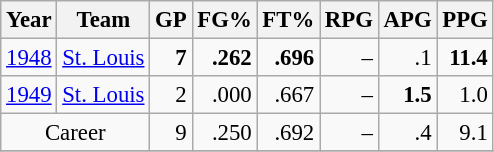<table class="wikitable sortable" style="font-size:95%; text-align:right;">
<tr>
<th>Year</th>
<th>Team</th>
<th>GP</th>
<th>FG%</th>
<th>FT%</th>
<th>RPG</th>
<th>APG</th>
<th>PPG</th>
</tr>
<tr>
<td style="text-align:left;"><a href='#'>1948</a></td>
<td style="text-align:left;"><a href='#'>St. Louis</a></td>
<td><strong>7</strong></td>
<td><strong>.262</strong></td>
<td><strong>.696</strong></td>
<td>–</td>
<td>.1</td>
<td><strong>11.4</strong></td>
</tr>
<tr>
<td style="text-align:left;"><a href='#'>1949</a></td>
<td style="text-align:left;"><a href='#'>St. Louis</a></td>
<td>2</td>
<td>.000</td>
<td>.667</td>
<td>–</td>
<td><strong>1.5</strong></td>
<td>1.0</td>
</tr>
<tr>
<td style="text-align:center;" colspan="2">Career</td>
<td>9</td>
<td>.250</td>
<td>.692</td>
<td>–</td>
<td>.4</td>
<td>9.1</td>
</tr>
<tr>
</tr>
</table>
